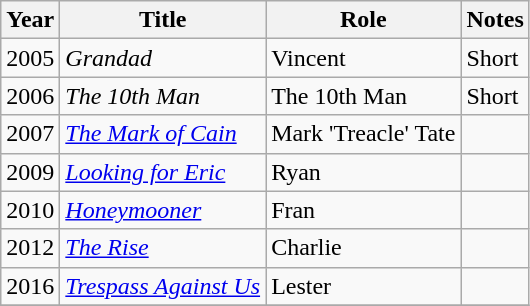<table class="wikitable sortable plainrowheaders">
<tr>
<th scope="col">Year</th>
<th scope="col">Title</th>
<th scope="col">Role</th>
<th scope="col" class="unsortable">Notes</th>
</tr>
<tr>
<td>2005</td>
<td><em>Grandad</em></td>
<td>Vincent</td>
<td>Short</td>
</tr>
<tr>
<td>2006</td>
<td><em>The 10th Man</em></td>
<td>The 10th Man</td>
<td>Short</td>
</tr>
<tr>
<td>2007</td>
<td><em><a href='#'>The Mark of Cain</a></em></td>
<td>Mark 'Treacle' Tate</td>
<td></td>
</tr>
<tr>
<td>2009</td>
<td><em><a href='#'>Looking for Eric</a></em></td>
<td>Ryan</td>
<td></td>
</tr>
<tr>
<td>2010</td>
<td><em><a href='#'>Honeymooner</a></em></td>
<td>Fran</td>
<td></td>
</tr>
<tr>
<td>2012</td>
<td><em><a href='#'>The Rise</a></em></td>
<td>Charlie</td>
<td></td>
</tr>
<tr>
<td>2016</td>
<td><em><a href='#'>Trespass Against Us</a></em></td>
<td>Lester</td>
<td></td>
</tr>
<tr>
</tr>
</table>
